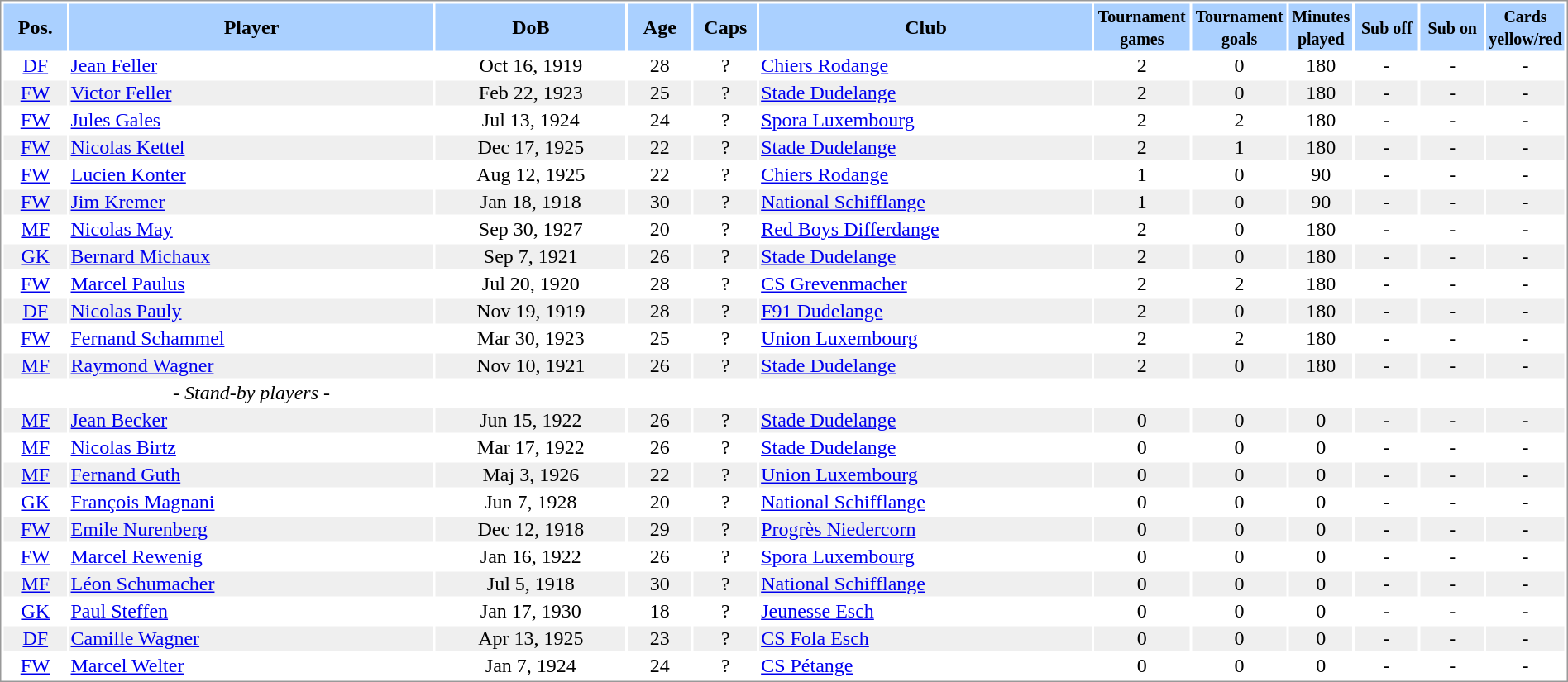<table border="0" width="100%" style="border: 1px solid #999; background-color:#FFFFFF; text-align:center">
<tr align="center" bgcolor="#AAD0FF">
<th width=4%>Pos.</th>
<th width=23%>Player</th>
<th width=12%>DoB</th>
<th width=4%>Age</th>
<th width=4%>Caps</th>
<th width=21%>Club</th>
<th width=6%><small>Tournament<br>games</small></th>
<th width=6%><small>Tournament<br>goals</small></th>
<th width=4%><small>Minutes<br>played</small></th>
<th width=4%><small>Sub off</small></th>
<th width=4%><small>Sub on</small></th>
<th width=4%><small>Cards<br>yellow/red</small></th>
</tr>
<tr>
<td><a href='#'>DF</a></td>
<td align="left"><a href='#'>Jean Feller</a></td>
<td>Oct 16, 1919</td>
<td>28</td>
<td>?</td>
<td align="left"> <a href='#'>Chiers Rodange</a></td>
<td>2</td>
<td>0</td>
<td>180</td>
<td>-</td>
<td>-</td>
<td>-</td>
</tr>
<tr bgcolor="#EFEFEF">
<td><a href='#'>FW</a></td>
<td align="left"><a href='#'>Victor Feller</a></td>
<td>Feb 22, 1923</td>
<td>25</td>
<td>?</td>
<td align="left"> <a href='#'>Stade Dudelange</a></td>
<td>2</td>
<td>0</td>
<td>180</td>
<td>-</td>
<td>-</td>
<td>-</td>
</tr>
<tr>
<td><a href='#'>FW</a></td>
<td align="left"><a href='#'>Jules Gales</a></td>
<td>Jul 13, 1924</td>
<td>24</td>
<td>?</td>
<td align="left"> <a href='#'>Spora Luxembourg</a></td>
<td>2</td>
<td>2</td>
<td>180</td>
<td>-</td>
<td>-</td>
<td>-</td>
</tr>
<tr bgcolor="#EFEFEF">
<td><a href='#'>FW</a></td>
<td align="left"><a href='#'>Nicolas Kettel</a></td>
<td>Dec 17, 1925</td>
<td>22</td>
<td>?</td>
<td align="left"> <a href='#'>Stade Dudelange</a></td>
<td>2</td>
<td>1</td>
<td>180</td>
<td>-</td>
<td>-</td>
<td>-</td>
</tr>
<tr>
<td><a href='#'>FW</a></td>
<td align="left"><a href='#'>Lucien Konter</a></td>
<td>Aug 12, 1925</td>
<td>22</td>
<td>?</td>
<td align="left"> <a href='#'>Chiers Rodange</a></td>
<td>1</td>
<td>0</td>
<td>90</td>
<td>-</td>
<td>-</td>
<td>-</td>
</tr>
<tr bgcolor="#EFEFEF">
<td><a href='#'>FW</a></td>
<td align="left"><a href='#'>Jim Kremer</a></td>
<td>Jan 18, 1918</td>
<td>30</td>
<td>?</td>
<td align="left"> <a href='#'>National Schifflange</a></td>
<td>1</td>
<td>0</td>
<td>90</td>
<td>-</td>
<td>-</td>
<td>-</td>
</tr>
<tr>
<td><a href='#'>MF</a></td>
<td align="left"><a href='#'>Nicolas May</a></td>
<td>Sep 30, 1927</td>
<td>20</td>
<td>?</td>
<td align="left"> <a href='#'>Red Boys Differdange</a></td>
<td>2</td>
<td>0</td>
<td>180</td>
<td>-</td>
<td>-</td>
<td>-</td>
</tr>
<tr bgcolor="#EFEFEF">
<td><a href='#'>GK</a></td>
<td align="left"><a href='#'>Bernard Michaux</a></td>
<td>Sep 7, 1921</td>
<td>26</td>
<td>?</td>
<td align="left"> <a href='#'>Stade Dudelange</a></td>
<td>2</td>
<td>0</td>
<td>180</td>
<td>-</td>
<td>-</td>
<td>-</td>
</tr>
<tr>
<td><a href='#'>FW</a></td>
<td align="left"><a href='#'>Marcel Paulus</a></td>
<td>Jul 20, 1920</td>
<td>28</td>
<td>?</td>
<td align="left"> <a href='#'>CS Grevenmacher</a></td>
<td>2</td>
<td>2</td>
<td>180</td>
<td>-</td>
<td>-</td>
<td>-</td>
</tr>
<tr bgcolor="#EFEFEF">
<td><a href='#'>DF</a></td>
<td align="left"><a href='#'>Nicolas Pauly</a></td>
<td>Nov 19, 1919</td>
<td>28</td>
<td>?</td>
<td align="left"> <a href='#'>F91 Dudelange</a></td>
<td>2</td>
<td>0</td>
<td>180</td>
<td>-</td>
<td>-</td>
<td>-</td>
</tr>
<tr>
<td><a href='#'>FW</a></td>
<td align="left"><a href='#'>Fernand Schammel</a></td>
<td>Mar 30, 1923</td>
<td>25</td>
<td>?</td>
<td align="left"> <a href='#'>Union Luxembourg</a></td>
<td>2</td>
<td>2</td>
<td>180</td>
<td>-</td>
<td>-</td>
<td>-</td>
</tr>
<tr bgcolor="#EFEFEF">
<td><a href='#'>MF</a></td>
<td align="left"><a href='#'>Raymond Wagner</a></td>
<td>Nov 10, 1921</td>
<td>26</td>
<td>?</td>
<td align="left"> <a href='#'>Stade Dudelange</a></td>
<td>2</td>
<td>0</td>
<td>180</td>
<td>-</td>
<td>-</td>
<td>-</td>
</tr>
<tr>
<td></td>
<td>- <em>Stand-by players</em> -</td>
<td></td>
<td></td>
<td></td>
<td></td>
<td></td>
<td></td>
<td></td>
<td></td>
<td></td>
<td></td>
</tr>
<tr bgcolor="#EFEFEF">
<td><a href='#'>MF</a></td>
<td align="left"><a href='#'>Jean Becker</a></td>
<td>Jun 15, 1922</td>
<td>26</td>
<td>?</td>
<td align="left"> <a href='#'>Stade Dudelange</a></td>
<td>0</td>
<td>0</td>
<td>0</td>
<td>-</td>
<td>-</td>
<td>-</td>
</tr>
<tr>
<td><a href='#'>MF</a></td>
<td align="left"><a href='#'>Nicolas Birtz</a></td>
<td>Mar 17, 1922</td>
<td>26</td>
<td>?</td>
<td align="left"> <a href='#'>Stade Dudelange</a></td>
<td>0</td>
<td>0</td>
<td>0</td>
<td>-</td>
<td>-</td>
<td>-</td>
</tr>
<tr bgcolor="#EFEFEF">
<td><a href='#'>MF</a></td>
<td align="left"><a href='#'>Fernand Guth</a></td>
<td>Maj 3, 1926</td>
<td>22</td>
<td>?</td>
<td align="left"> <a href='#'>Union Luxembourg</a></td>
<td>0</td>
<td>0</td>
<td>0</td>
<td>-</td>
<td>-</td>
<td>-</td>
</tr>
<tr>
<td><a href='#'>GK</a></td>
<td align="left"><a href='#'>François Magnani</a></td>
<td>Jun 7, 1928</td>
<td>20</td>
<td>?</td>
<td align="left"> <a href='#'>National Schifflange</a></td>
<td>0</td>
<td>0</td>
<td>0</td>
<td>-</td>
<td>-</td>
<td>-</td>
</tr>
<tr bgcolor="#EFEFEF">
<td><a href='#'>FW</a></td>
<td align="left"><a href='#'>Emile Nurenberg</a></td>
<td>Dec 12, 1918</td>
<td>29</td>
<td>?</td>
<td align="left"> <a href='#'>Progrès Niedercorn</a></td>
<td>0</td>
<td>0</td>
<td>0</td>
<td>-</td>
<td>-</td>
<td>-</td>
</tr>
<tr>
<td><a href='#'>FW</a></td>
<td align="left"><a href='#'>Marcel Rewenig</a></td>
<td>Jan 16, 1922</td>
<td>26</td>
<td>?</td>
<td align="left"> <a href='#'>Spora Luxembourg</a></td>
<td>0</td>
<td>0</td>
<td>0</td>
<td>-</td>
<td>-</td>
<td>-</td>
</tr>
<tr bgcolor="#EFEFEF">
<td><a href='#'>MF</a></td>
<td align="left"><a href='#'>Léon Schumacher</a></td>
<td>Jul 5, 1918</td>
<td>30</td>
<td>?</td>
<td align="left"> <a href='#'>National Schifflange</a></td>
<td>0</td>
<td>0</td>
<td>0</td>
<td>-</td>
<td>-</td>
<td>-</td>
</tr>
<tr>
<td><a href='#'>GK</a></td>
<td align="left"><a href='#'>Paul Steffen</a></td>
<td>Jan 17, 1930</td>
<td>18</td>
<td>?</td>
<td align="left"> <a href='#'>Jeunesse Esch</a></td>
<td>0</td>
<td>0</td>
<td>0</td>
<td>-</td>
<td>-</td>
<td>-</td>
</tr>
<tr bgcolor="#EFEFEF">
<td><a href='#'>DF</a></td>
<td align="left"><a href='#'>Camille Wagner</a></td>
<td>Apr 13, 1925</td>
<td>23</td>
<td>?</td>
<td align="left"> <a href='#'>CS Fola Esch</a></td>
<td>0</td>
<td>0</td>
<td>0</td>
<td>-</td>
<td>-</td>
<td>-</td>
</tr>
<tr>
<td><a href='#'>FW</a></td>
<td align="left"><a href='#'>Marcel Welter</a></td>
<td>Jan 7, 1924</td>
<td>24</td>
<td>?</td>
<td align="left"> <a href='#'>CS Pétange</a></td>
<td>0</td>
<td>0</td>
<td>0</td>
<td>-</td>
<td>-</td>
<td>-</td>
</tr>
</table>
